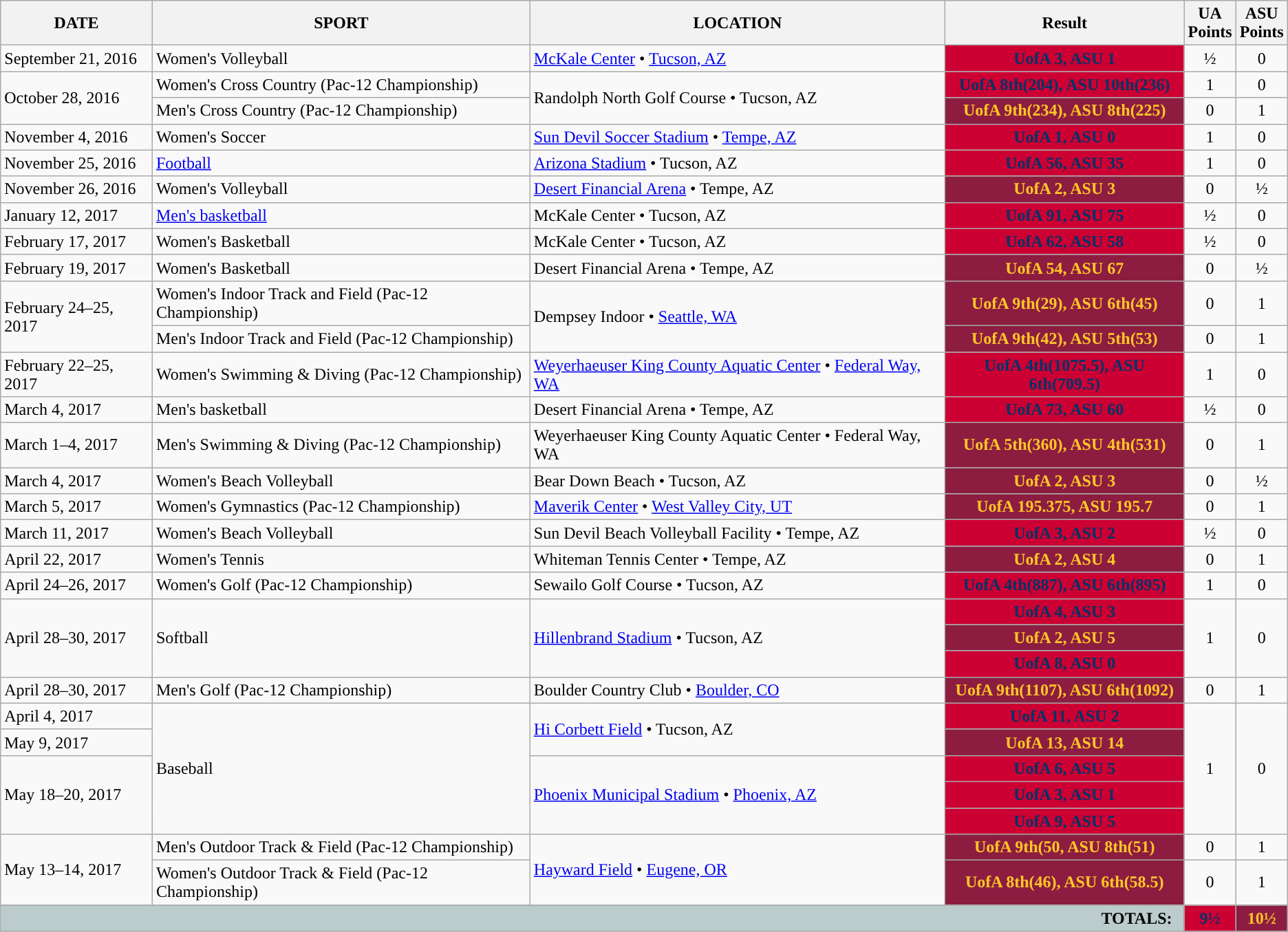<table class=wikitable>
<tr>
<th>DATE</th>
<th>SPORT</th>
<th>LOCATION</th>
<th>Result</th>
<th>UA<br>Points</th>
<th>ASU<br>Points</th>
</tr>
<tr>
<td>September 21, 2016</td>
<td>Women's Volleyball</td>
<td><a href='#'>McKale Center</a> • <a href='#'>Tucson, AZ</a></td>
<th style="background:#CC0033; color:#003366;">UofA 3, ASU 1</th>
<td align="center">½</td>
<td align="center">0</td>
</tr>
<tr>
<td rowspan=2>October 28, 2016</td>
<td>Women's Cross Country (Pac-12 Championship)</td>
<td rowspan=2>Randolph North Golf Course • Tucson, AZ</td>
<th style="background:#CC0033; color:#003366;">UofA 8th(204), ASU 10th(236)</th>
<td align="center">1</td>
<td align="center">0</td>
</tr>
<tr>
<td>Men's Cross Country (Pac-12 Championship)</td>
<th style="background:#8C1D40; color:#FFC627;">UofA 9th(234), ASU 8th(225)</th>
<td align="center">0</td>
<td align="center">1</td>
</tr>
<tr>
<td>November 4, 2016</td>
<td>Women's Soccer</td>
<td><a href='#'>Sun Devil Soccer Stadium</a> • <a href='#'>Tempe, AZ</a></td>
<th style="background:#CC0033; color:#003366;">UofA 1, ASU 0</th>
<td align="center">1</td>
<td align="center">0</td>
</tr>
<tr>
<td>November 25, 2016</td>
<td><a href='#'>Football</a></td>
<td><a href='#'>Arizona Stadium</a> • Tucson, AZ</td>
<th style="background:#CC0033; color:#003366;">UofA 56, ASU 35</th>
<td align="center">1</td>
<td align="center">0</td>
</tr>
<tr>
<td>November 26, 2016</td>
<td>Women's Volleyball</td>
<td><a href='#'>Desert Financial Arena</a> • Tempe, AZ</td>
<th style="background:#8C1D40; color:#FFC627;">UofA 2, ASU 3</th>
<td align="center">0</td>
<td align="center">½</td>
</tr>
<tr>
<td>January 12, 2017</td>
<td><a href='#'>Men's basketball</a></td>
<td>McKale Center • Tucson, AZ</td>
<th style="background:#CC0033; color:#003366;">UofA 91, ASU 75</th>
<td align="center">½</td>
<td align="center">0</td>
</tr>
<tr>
<td>February 17, 2017</td>
<td>Women's Basketball</td>
<td>McKale Center • Tucson, AZ</td>
<th style="background:#CC0033; color:#003366;">UofA 62, ASU 58</th>
<td align="center">½</td>
<td align="center">0</td>
</tr>
<tr>
<td>February 19, 2017</td>
<td>Women's Basketball</td>
<td>Desert Financial Arena • Tempe, AZ</td>
<th style="background:#8C1D40; color:#FFC627;">UofA 54, ASU 67</th>
<td align="center">0</td>
<td align="center">½</td>
</tr>
<tr>
<td rowspan=2>February 24–25, 2017</td>
<td>Women's Indoor Track and Field (Pac-12 Championship)</td>
<td rowspan=2>Dempsey Indoor • <a href='#'>Seattle, WA</a></td>
<th style="background:#8C1D40; color:#FFC627;">UofA 9th(29), ASU 6th(45)</th>
<td align="center">0</td>
<td align="center">1</td>
</tr>
<tr>
<td>Men's Indoor Track and Field (Pac-12 Championship)</td>
<th style="background:#8C1D40; color:#FFC627;">UofA 9th(42), ASU 5th(53)</th>
<td align="center">0</td>
<td align="center">1</td>
</tr>
<tr>
<td>February 22–25, 2017</td>
<td>Women's Swimming & Diving (Pac-12 Championship)</td>
<td><a href='#'>Weyerhaeuser King County Aquatic Center</a> • <a href='#'>Federal Way, WA</a></td>
<th style="background:#CC0033; color:#003366;">UofA 4th(1075.5), ASU 6th(709.5)</th>
<td align="center">1</td>
<td align="center">0</td>
</tr>
<tr>
<td>March 4, 2017</td>
<td>Men's basketball</td>
<td>Desert Financial Arena • Tempe, AZ</td>
<th style="background:#CC0033; color:#003366;">UofA 73, ASU 60</th>
<td align="center">½</td>
<td align="center">0</td>
</tr>
<tr>
<td>March 1–4, 2017</td>
<td>Men's Swimming & Diving (Pac-12 Championship)</td>
<td>Weyerhaeuser King County Aquatic Center • Federal Way, WA</td>
<th style="background:#8C1D40; color:#FFC627;">UofA 5th(360), ASU 4th(531)</th>
<td align="center">0</td>
<td align="center">1</td>
</tr>
<tr>
<td>March 4, 2017</td>
<td>Women's Beach Volleyball</td>
<td>Bear Down Beach • Tucson, AZ</td>
<th style="background:#8C1D40; color:#FFC627;">UofA 2, ASU 3</th>
<td align="center">0</td>
<td align="center">½</td>
</tr>
<tr>
<td>March 5, 2017</td>
<td>Women's Gymnastics (Pac-12 Championship)</td>
<td><a href='#'>Maverik Center</a> • <a href='#'>West Valley City, UT</a></td>
<th style="background:#8C1D40; color:#FFC627;">UofA 195.375, ASU 195.7</th>
<td align="center">0</td>
<td align="center">1</td>
</tr>
<tr>
<td>March 11, 2017</td>
<td>Women's Beach Volleyball</td>
<td>Sun Devil Beach Volleyball Facility • Tempe, AZ</td>
<th style="background:#CC0033; color:#003366;">UofA 3, ASU 2</th>
<td align="center">½</td>
<td align="center">0</td>
</tr>
<tr>
<td>April 22, 2017</td>
<td>Women's Tennis</td>
<td>Whiteman Tennis Center • Tempe, AZ</td>
<th style="background:#8C1D40; color:#FFC627;">UofA 2, ASU 4</th>
<td align="center">0</td>
<td align="center">1</td>
</tr>
<tr>
<td>April 24–26, 2017</td>
<td>Women's Golf (Pac-12 Championship)</td>
<td>Sewailo Golf Course • Tucson, AZ</td>
<th style="background:#CC0033; color:#003366;">UofA 4th(887), ASU 6th(895)</th>
<td align="center">1</td>
<td align="center">0</td>
</tr>
<tr>
<td rowspan="3">April 28–30, 2017</td>
<td rowspan="3">Softball</td>
<td rowspan="3"><a href='#'>Hillenbrand Stadium</a> • Tucson, AZ</td>
<th style="background:#CC0033; color:#003366;">UofA 4, ASU 3</th>
<td rowspan="3" align="center">1</td>
<td rowspan="3" align="center">0</td>
</tr>
<tr>
<th style="background:#8C1D40; color:#FFC627;">UofA 2, ASU 5</th>
</tr>
<tr>
<th style="background:#CC0033; color:#003366;">UofA 8, ASU 0</th>
</tr>
<tr>
<td>April 28–30, 2017</td>
<td>Men's Golf (Pac-12 Championship)</td>
<td>Boulder Country Club • <a href='#'>Boulder, CO</a></td>
<th style="background:#8C1D40; color:#FFC627;">UofA 9th(1107), ASU 6th(1092)</th>
<td align="center">0</td>
<td align="center">1</td>
</tr>
<tr>
<td>April 4, 2017</td>
<td rowspan=5>Baseball</td>
<td rowspan="2"><a href='#'>Hi Corbett Field</a> • Tucson, AZ</td>
<th style="background:#CC0033; color:#003366;">UofA 11, ASU 2</th>
<td rowspan="5" align="center">1</td>
<td rowspan="5" align="center">0</td>
</tr>
<tr>
<td>May 9, 2017</td>
<th style="background:#8C1D40; color:#FFC627;">UofA 13, ASU 14</th>
</tr>
<tr>
<td rowspan="3">May 18–20, 2017</td>
<td rowspan="3"><a href='#'>Phoenix Municipal Stadium</a> • <a href='#'>Phoenix, AZ</a></td>
<th style="background:#CC0033; color:#003366;">UofA 6, ASU 5</th>
</tr>
<tr>
<th style="background:#CC0033; color:#003366;">UofA 3, ASU 1</th>
</tr>
<tr>
<th style="background:#CC0033; color:#003366;">UofA 9, ASU 5</th>
</tr>
<tr>
<td rowspan=2>May 13–14, 2017</td>
<td>Men's Outdoor Track & Field (Pac-12 Championship)</td>
<td rowspan=2><a href='#'>Hayward Field</a> • <a href='#'>Eugene, OR</a></td>
<th style="background:#8C1D40; color:#FFC627;">UofA 9th(50, ASU 8th(51)</th>
<td align="center">0</td>
<td align="center">1</td>
</tr>
<tr>
<td>Women's Outdoor Track & Field (Pac-12 Championship)</td>
<th style="background:#8C1D40; color:#FFC627;">UofA 8th(46), ASU 6th(58.5)</th>
<td align="center">0</td>
<td align="center">1</td>
</tr>
<tr>
</tr>
<tr style="background:#bccccc;">
<td colspan="4" style="text-align:right;"><strong>TOTALS:</strong>  </td>
<th style="background:#CC0033; color:#003366;">9½</th>
<th style="background:#8C1D40; color:#FFC627;">10½</th>
</tr>
</table>
